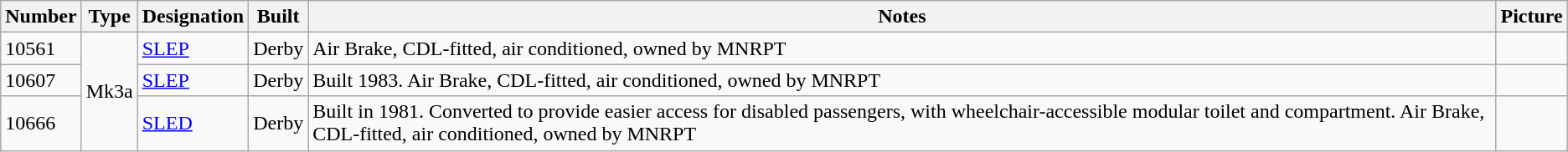<table class="wikitable">
<tr>
<th>Number</th>
<th>Type</th>
<th>Designation</th>
<th>Built</th>
<th>Notes</th>
<th>Picture</th>
</tr>
<tr>
<td>10561</td>
<td rowspan=3>Mk3a</td>
<td><a href='#'>SLEP</a></td>
<td>Derby</td>
<td>Air Brake, CDL-fitted, air conditioned, owned by MNRPT</td>
<td></td>
</tr>
<tr>
<td>10607</td>
<td><a href='#'>SLEP</a></td>
<td>Derby</td>
<td>Built 1983. Air Brake, CDL-fitted, air conditioned, owned by MNRPT</td>
<td></td>
</tr>
<tr>
<td>10666</td>
<td><a href='#'>SLED</a></td>
<td>Derby</td>
<td>Built in 1981. Converted to provide easier access for disabled passengers, with wheelchair-accessible modular toilet and compartment. Air Brake, CDL-fitted, air conditioned, owned by MNRPT</td>
<td></td>
</tr>
</table>
